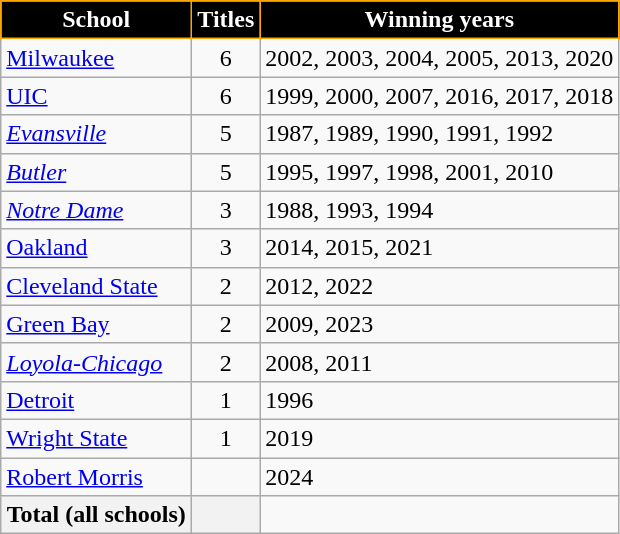<table class="wikitable">
<tr>
<th width= 120px style= "background:black; color:white; border:1px solid #ffa500">School</th>
<th width= px style= "background:black; color:white; border:1px solid #ffa500">Titles</th>
<th width= px style= "background:black; color:white; border:1px solid #ffa500">Winning years</th>
</tr>
<tr>
<td><a href='#'>Milwaukee</a></td>
<td align=center>6</td>
<td>2002, 2003, 2004, 2005, 2013, 2020</td>
</tr>
<tr>
<td><a href='#'>UIC</a></td>
<td align=center>6</td>
<td>1999, 2000, 2007, 2016, 2017, 2018</td>
</tr>
<tr>
<td><em><a href='#'>Evansville</a></em></td>
<td align=center>5</td>
<td>1987, 1989, 1990, 1991, 1992</td>
</tr>
<tr>
<td><em><a href='#'>Butler</a></em></td>
<td align=center>5</td>
<td>1995, 1997, 1998, 2001, 2010</td>
</tr>
<tr>
<td><em><a href='#'>Notre Dame</a></em></td>
<td align=center>3</td>
<td>1988, 1993, 1994</td>
</tr>
<tr>
<td><a href='#'>Oakland</a></td>
<td align=center>3</td>
<td>2014, 2015, 2021</td>
</tr>
<tr>
<td><a href='#'>Cleveland State</a></td>
<td align=center>2</td>
<td>2012, 2022</td>
</tr>
<tr>
<td><a href='#'>Green Bay</a></td>
<td align=center>2</td>
<td>2009, 2023</td>
</tr>
<tr>
<td><em><a href='#'>Loyola-Chicago</a></em></td>
<td align=center>2</td>
<td>2008, 2011</td>
</tr>
<tr>
<td><a href='#'>Detroit</a></td>
<td align=center>1</td>
<td>1996</td>
</tr>
<tr>
<td><a href='#'>Wright State</a></td>
<td align=center>1</td>
<td>2019</td>
</tr>
<tr>
<td><a href='#'>Robert Morris</a></td>
<td></td>
<td>2024</td>
</tr>
<tr>
<th>Total (all schools)</th>
<th></th>
</tr>
</table>
